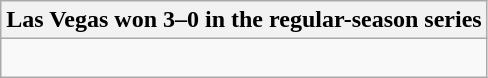<table class="wikitable collapsible collapsed">
<tr>
<th>Las Vegas won 3–0 in the regular-season series</th>
</tr>
<tr>
<td><br>

</td>
</tr>
</table>
